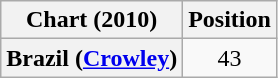<table class="wikitable plainrowheaders" style="text-align:center">
<tr>
<th scope="col">Chart (2010)</th>
<th scope="col">Position</th>
</tr>
<tr>
<th scope="row">Brazil (<a href='#'>Crowley</a>)</th>
<td>43</td>
</tr>
</table>
